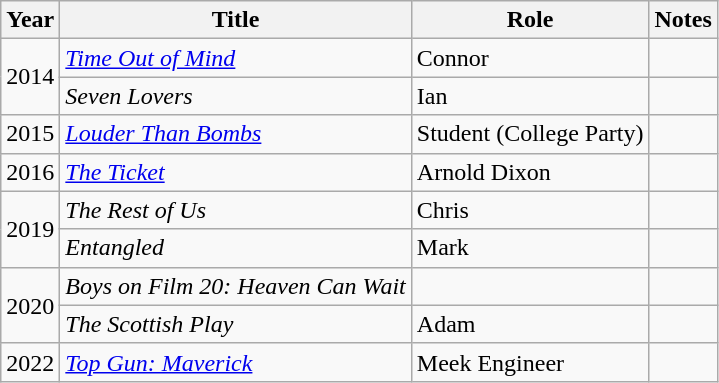<table class="wikitable">
<tr>
<th><strong>Year</strong></th>
<th><strong>Title</strong></th>
<th><strong>Role</strong></th>
<th><strong>Notes</strong></th>
</tr>
<tr>
<td rowspan=2>2014</td>
<td><em><a href='#'>Time Out of Mind</a></em></td>
<td>Connor</td>
<td></td>
</tr>
<tr>
<td><em>Seven Lovers</em></td>
<td>Ian</td>
<td></td>
</tr>
<tr>
<td>2015</td>
<td><em><a href='#'>Louder Than Bombs</a></em></td>
<td>Student (College Party)</td>
<td></td>
</tr>
<tr>
<td>2016</td>
<td><em><a href='#'>The Ticket</a></em></td>
<td>Arnold Dixon</td>
<td></td>
</tr>
<tr>
<td rowspan=2>2019</td>
<td><em>The Rest of Us</em></td>
<td>Chris</td>
<td></td>
</tr>
<tr>
<td><em>Entangled</em></td>
<td>Mark</td>
<td></td>
</tr>
<tr>
<td rowspan=2>2020</td>
<td><em>Boys on Film 20: Heaven Can Wait</em></td>
<td></td>
<td></td>
</tr>
<tr>
<td><em>The Scottish Play</em></td>
<td>Adam</td>
<td></td>
</tr>
<tr>
<td>2022</td>
<td><em><a href='#'>Top Gun: Maverick</a></em></td>
<td>Meek Engineer</td>
<td></td>
</tr>
</table>
